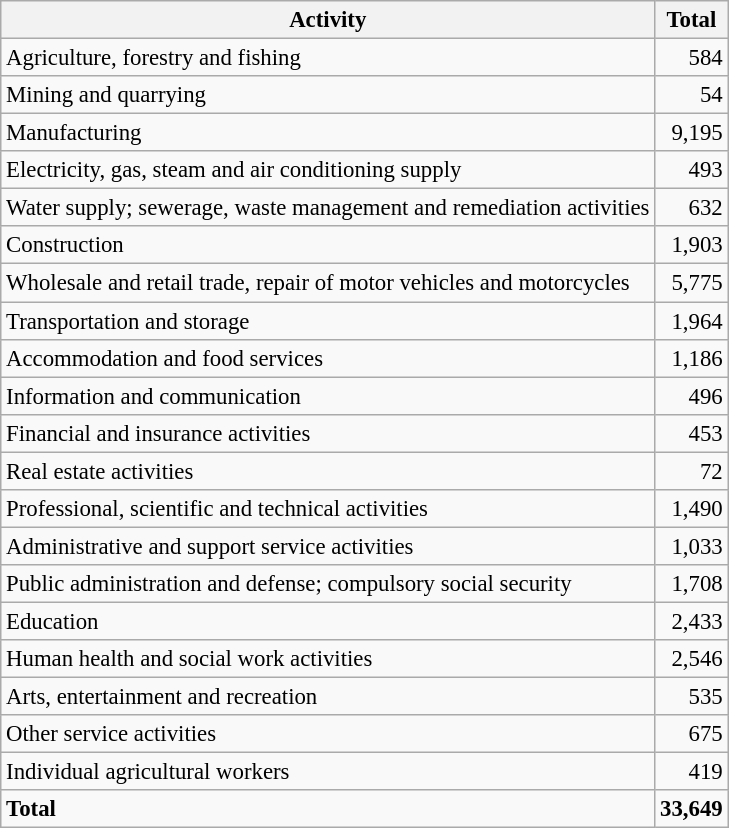<table class="wikitable sortable" style="font-size:95%;">
<tr>
<th>Activity</th>
<th>Total</th>
</tr>
<tr>
<td>Agriculture, forestry and fishing</td>
<td align="right">584</td>
</tr>
<tr>
<td>Mining and quarrying</td>
<td align="right">54</td>
</tr>
<tr>
<td>Manufacturing</td>
<td align="right">9,195</td>
</tr>
<tr>
<td>Electricity, gas, steam and air conditioning supply</td>
<td align="right">493</td>
</tr>
<tr>
<td>Water supply; sewerage, waste management and remediation activities</td>
<td align="right">632</td>
</tr>
<tr>
<td>Construction</td>
<td align="right">1,903</td>
</tr>
<tr>
<td>Wholesale and retail trade, repair of motor vehicles and motorcycles</td>
<td align="right">5,775</td>
</tr>
<tr>
<td>Transportation and storage</td>
<td align="right">1,964</td>
</tr>
<tr>
<td>Accommodation and food services</td>
<td align="right">1,186</td>
</tr>
<tr>
<td>Information and communication</td>
<td align="right">496</td>
</tr>
<tr>
<td>Financial and insurance activities</td>
<td align="right">453</td>
</tr>
<tr>
<td>Real estate activities</td>
<td align="right">72</td>
</tr>
<tr>
<td>Professional, scientific and technical activities</td>
<td align="right">1,490</td>
</tr>
<tr>
<td>Administrative and support service activities</td>
<td align="right">1,033</td>
</tr>
<tr>
<td>Public administration and defense; compulsory social security</td>
<td align="right">1,708</td>
</tr>
<tr>
<td>Education</td>
<td align="right">2,433</td>
</tr>
<tr>
<td>Human health and social work activities</td>
<td align="right">2,546</td>
</tr>
<tr>
<td>Arts, entertainment and recreation</td>
<td align="right">535</td>
</tr>
<tr>
<td>Other service activities</td>
<td align="right">675</td>
</tr>
<tr>
<td>Individual agricultural workers</td>
<td align="right">419</td>
</tr>
<tr class="sortbottom">
<td><strong>Total</strong></td>
<td align="right"><strong>33,649</strong></td>
</tr>
</table>
